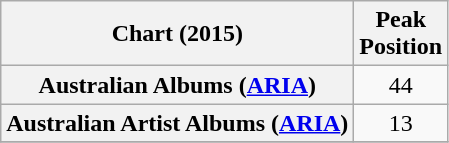<table class="wikitable sortable plainrowheaders" style="text-align:center">
<tr>
<th scope="col">Chart (2015)</th>
<th scope="col">Peak<br>Position</th>
</tr>
<tr>
<th scope="row">Australian Albums (<a href='#'>ARIA</a>)</th>
<td>44</td>
</tr>
<tr>
<th scope="row">Australian Artist Albums (<a href='#'>ARIA</a>)</th>
<td>13</td>
</tr>
<tr>
</tr>
</table>
